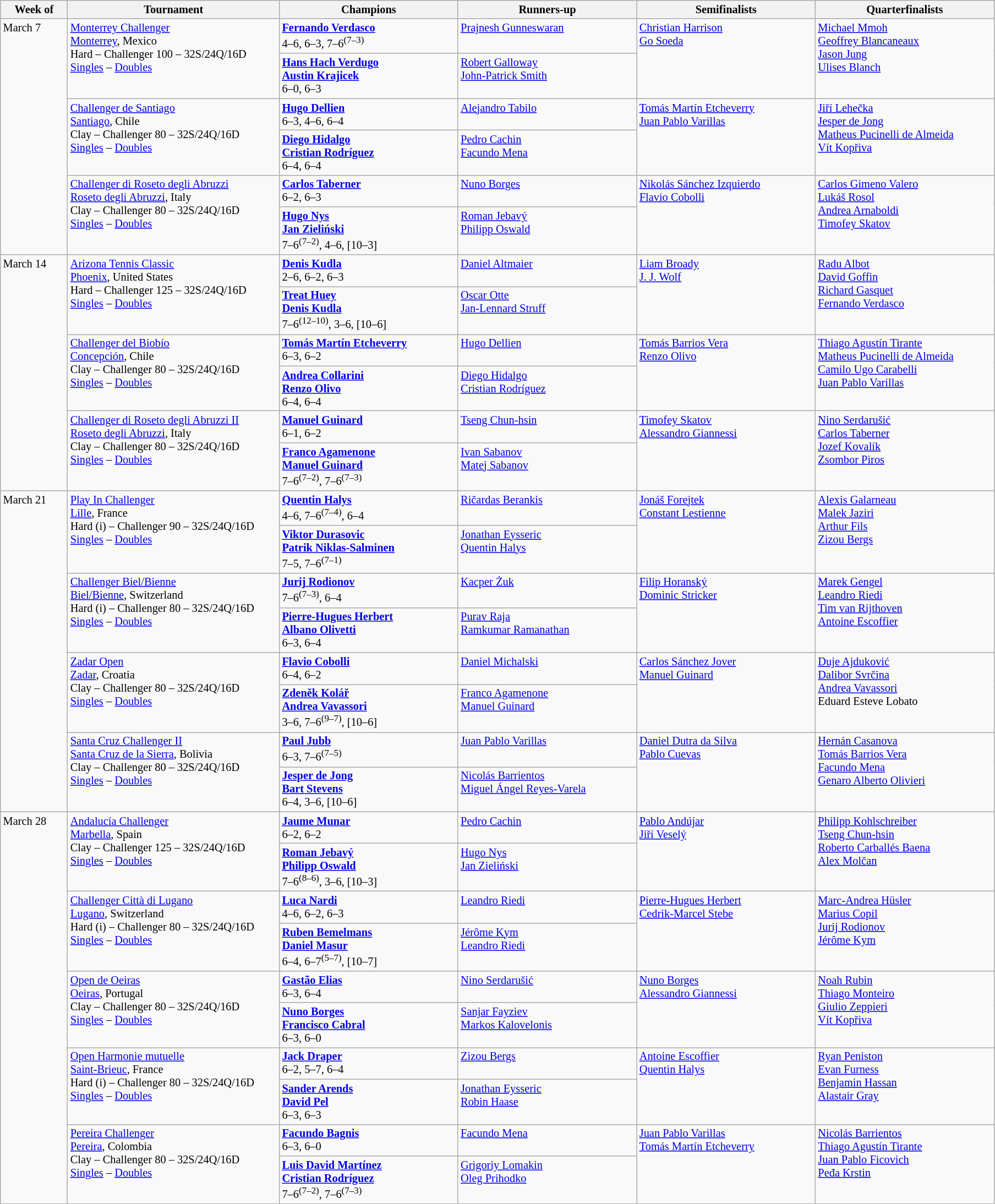<table class="wikitable" style="font-size:85%;">
<tr>
<th width=75>Week of</th>
<th width=250>Tournament</th>
<th width=210>Champions</th>
<th width=210>Runners-up</th>
<th width=210>Semifinalists</th>
<th width=210>Quarterfinalists</th>
</tr>
<tr valign=top>
<td rowspan=6>March 7</td>
<td rowspan=2><a href='#'>Monterrey Challenger</a><br><a href='#'>Monterrey</a>, Mexico <br> Hard – Challenger 100 – 32S/24Q/16D<br><a href='#'>Singles</a> – <a href='#'>Doubles</a></td>
<td> <strong><a href='#'>Fernando Verdasco</a></strong><br>4–6, 6–3, 7–6<sup>(7–3)</sup></td>
<td> <a href='#'>Prajnesh Gunneswaran</a></td>
<td rowspan=2> <a href='#'>Christian Harrison</a> <br>  <a href='#'>Go Soeda</a></td>
<td rowspan=2> <a href='#'>Michael Mmoh</a> <br> <a href='#'>Geoffrey Blancaneaux</a> <br> <a href='#'>Jason Jung</a> <br>  <a href='#'>Ulises Blanch</a></td>
</tr>
<tr valign=top>
<td> <strong><a href='#'>Hans Hach Verdugo</a></strong><br> <strong><a href='#'>Austin Krajicek</a></strong><br>6–0, 6–3</td>
<td> <a href='#'>Robert Galloway</a><br> <a href='#'>John-Patrick Smith</a></td>
</tr>
<tr valign=top>
<td rowspan=2><a href='#'>Challenger de Santiago</a><br><a href='#'>Santiago</a>, Chile <br> Clay – Challenger 80 – 32S/24Q/16D<br><a href='#'>Singles</a> – <a href='#'>Doubles</a></td>
<td> <strong><a href='#'>Hugo Dellien</a></strong><br>6–3, 4–6, 6–4</td>
<td> <a href='#'>Alejandro Tabilo</a></td>
<td rowspan=2> <a href='#'>Tomás Martín Etcheverry</a> <br>  <a href='#'>Juan Pablo Varillas</a></td>
<td rowspan=2> <a href='#'>Jiří Lehečka</a> <br> <a href='#'>Jesper de Jong</a> <br> <a href='#'>Matheus Pucinelli de Almeida</a> <br>  <a href='#'>Vít Kopřiva</a></td>
</tr>
<tr valign=top>
<td> <strong><a href='#'>Diego Hidalgo</a></strong><br> <strong><a href='#'>Cristian Rodríguez</a></strong><br>6–4, 6–4</td>
<td> <a href='#'>Pedro Cachin</a><br> <a href='#'>Facundo Mena</a></td>
</tr>
<tr valign=top>
<td rowspan=2><a href='#'>Challenger di Roseto degli Abruzzi</a><br><a href='#'>Roseto degli Abruzzi</a>, Italy <br> Clay – Challenger 80 – 32S/24Q/16D<br><a href='#'>Singles</a> – <a href='#'>Doubles</a></td>
<td> <strong><a href='#'>Carlos Taberner</a></strong><br>6–2, 6–3</td>
<td> <a href='#'>Nuno Borges</a></td>
<td rowspan=2> <a href='#'>Nikolás Sánchez Izquierdo</a> <br>   <a href='#'>Flavio Cobolli</a></td>
<td rowspan=2> <a href='#'>Carlos Gimeno Valero</a> <br> <a href='#'>Lukáš Rosol</a> <br> <a href='#'>Andrea Arnaboldi</a> <br>  <a href='#'>Timofey Skatov</a></td>
</tr>
<tr valign=top>
<td> <strong><a href='#'>Hugo Nys</a></strong><br> <strong><a href='#'>Jan Zieliński</a></strong><br>7–6<sup>(7–2)</sup>, 4–6, [10–3]</td>
<td> <a href='#'>Roman Jebavý</a><br> <a href='#'>Philipp Oswald</a></td>
</tr>
<tr valign=top>
<td rowspan=6>March 14</td>
<td rowspan=2><a href='#'>Arizona Tennis Classic</a><br><a href='#'>Phoenix</a>, United States <br> Hard – Challenger 125 – 32S/24Q/16D<br><a href='#'>Singles</a> – <a href='#'>Doubles</a></td>
<td> <strong><a href='#'>Denis Kudla</a></strong><br>2–6, 6–2, 6–3</td>
<td> <a href='#'>Daniel Altmaier</a></td>
<td rowspan=2> <a href='#'>Liam Broady</a> <br>  <a href='#'>J. J. Wolf</a></td>
<td rowspan=2> <a href='#'>Radu Albot</a> <br>  <a href='#'>David Goffin</a> <br> <a href='#'>Richard Gasquet</a> <br>  <a href='#'>Fernando Verdasco</a></td>
</tr>
<tr valign=top>
<td> <strong><a href='#'>Treat Huey</a></strong><br> <strong><a href='#'>Denis Kudla</a></strong><br>7–6<sup>(12–10)</sup>, 3–6, [10–6]</td>
<td> <a href='#'>Oscar Otte</a><br> <a href='#'>Jan-Lennard Struff</a></td>
</tr>
<tr valign=top>
<td rowspan=2><a href='#'>Challenger del Biobío</a><br><a href='#'>Concepción</a>, Chile <br> Clay – Challenger 80 – 32S/24Q/16D<br><a href='#'>Singles</a> – <a href='#'>Doubles</a></td>
<td> <strong><a href='#'>Tomás Martín Etcheverry</a></strong><br>6–3, 6–2</td>
<td> <a href='#'>Hugo Dellien</a></td>
<td rowspan=2> <a href='#'>Tomás Barrios Vera</a> <br>  <a href='#'>Renzo Olivo</a></td>
<td rowspan=2> <a href='#'>Thiago Agustín Tirante</a> <br> <a href='#'>Matheus Pucinelli de Almeida</a> <br> <a href='#'>Camilo Ugo Carabelli</a> <br>  <a href='#'>Juan Pablo Varillas</a></td>
</tr>
<tr valign=top>
<td> <strong><a href='#'>Andrea Collarini</a></strong><br> <strong><a href='#'>Renzo Olivo</a></strong><br>6–4, 6–4</td>
<td> <a href='#'>Diego Hidalgo</a><br> <a href='#'>Cristian Rodríguez</a></td>
</tr>
<tr valign=top>
<td rowspan=2><a href='#'>Challenger di Roseto degli Abruzzi II</a><br><a href='#'>Roseto degli Abruzzi</a>, Italy <br> Clay – Challenger 80 – 32S/24Q/16D<br><a href='#'>Singles</a> – <a href='#'>Doubles</a></td>
<td> <strong><a href='#'>Manuel Guinard</a></strong><br>6–1, 6–2</td>
<td> <a href='#'>Tseng Chun-hsin</a></td>
<td rowspan=2> <a href='#'>Timofey Skatov</a> <br>  <a href='#'>Alessandro Giannessi</a></td>
<td rowspan=2> <a href='#'>Nino Serdarušić</a> <br> <a href='#'>Carlos Taberner</a> <br> <a href='#'>Jozef Kovalík</a> <br>  <a href='#'>Zsombor Piros</a></td>
</tr>
<tr valign=top>
<td> <strong><a href='#'>Franco Agamenone</a></strong><br> <strong><a href='#'>Manuel Guinard</a></strong><br>7–6<sup>(7–2)</sup>, 7–6<sup>(7–3)</sup></td>
<td> <a href='#'>Ivan Sabanov</a><br> <a href='#'>Matej Sabanov</a></td>
</tr>
<tr valign=top>
<td rowspan=8>March 21</td>
<td rowspan=2><a href='#'>Play In Challenger</a><br><a href='#'>Lille</a>, France <br> Hard (i) – Challenger 90 – 32S/24Q/16D<br><a href='#'>Singles</a> – <a href='#'>Doubles</a></td>
<td> <strong><a href='#'>Quentin Halys</a></strong><br>4–6, 7–6<sup>(7–4)</sup>, 6–4</td>
<td> <a href='#'>Ričardas Berankis</a></td>
<td rowspan=2> <a href='#'>Jonáš Forejtek</a> <br>  <a href='#'>Constant Lestienne</a></td>
<td rowspan=2> <a href='#'>Alexis Galarneau</a> <br> <a href='#'>Malek Jaziri</a> <br>  <a href='#'>Arthur Fils</a> <br>  <a href='#'>Zizou Bergs</a></td>
</tr>
<tr valign=top>
<td> <strong><a href='#'>Viktor Durasovic</a></strong><br> <strong><a href='#'>Patrik Niklas-Salminen</a></strong><br>7–5, 7–6<sup>(7–1)</sup></td>
<td> <a href='#'>Jonathan Eysseric</a><br> <a href='#'>Quentin Halys</a></td>
</tr>
<tr valign=top>
<td rowspan=2><a href='#'>Challenger Biel/Bienne</a><br><a href='#'>Biel/Bienne</a>, Switzerland <br> Hard (i) – Challenger 80 – 32S/24Q/16D<br><a href='#'>Singles</a> – <a href='#'>Doubles</a></td>
<td> <strong><a href='#'>Jurij Rodionov</a></strong><br>7–6<sup>(7–3)</sup>, 6–4</td>
<td> <a href='#'>Kacper Żuk</a></td>
<td rowspan=2> <a href='#'>Filip Horanský</a> <br>  <a href='#'>Dominic Stricker</a></td>
<td rowspan=2> <a href='#'>Marek Gengel</a> <br> <a href='#'>Leandro Riedi</a> <br> <a href='#'>Tim van Rijthoven</a> <br>  <a href='#'>Antoine Escoffier</a></td>
</tr>
<tr valign=top>
<td> <strong><a href='#'>Pierre-Hugues Herbert</a></strong><br> <strong><a href='#'>Albano Olivetti</a></strong><br>6–3, 6–4</td>
<td> <a href='#'>Purav Raja</a><br> <a href='#'>Ramkumar Ramanathan</a></td>
</tr>
<tr valign=top>
<td rowspan=2><a href='#'>Zadar Open</a><br><a href='#'>Zadar</a>, Croatia <br> Clay – Challenger 80 – 32S/24Q/16D<br><a href='#'>Singles</a> – <a href='#'>Doubles</a></td>
<td> <strong><a href='#'>Flavio Cobolli</a></strong><br>6–4, 6–2</td>
<td> <a href='#'>Daniel Michalski</a></td>
<td rowspan=2> <a href='#'>Carlos Sánchez Jover</a> <br>  <a href='#'>Manuel Guinard</a></td>
<td rowspan=2> <a href='#'>Duje Ajduković</a> <br> <a href='#'>Dalibor Svrčina</a> <br>  <a href='#'>Andrea Vavassori</a> <br>  Eduard Esteve Lobato</td>
</tr>
<tr valign=top>
<td> <strong><a href='#'>Zdeněk Kolář</a></strong><br> <strong><a href='#'>Andrea Vavassori</a></strong><br>3–6, 7–6<sup>(9–7)</sup>, [10–6]</td>
<td> <a href='#'>Franco Agamenone</a><br> <a href='#'>Manuel Guinard</a></td>
</tr>
<tr valign=top>
<td rowspan=2><a href='#'>Santa Cruz Challenger II</a><br><a href='#'>Santa Cruz de la Sierra</a>, Bolivia <br> Clay – Challenger 80 – 32S/24Q/16D<br><a href='#'>Singles</a> – <a href='#'>Doubles</a></td>
<td> <strong><a href='#'>Paul Jubb</a></strong><br>6–3, 7–6<sup>(7–5)</sup></td>
<td> <a href='#'>Juan Pablo Varillas</a></td>
<td rowspan=2> <a href='#'>Daniel Dutra da Silva</a> <br>  <a href='#'>Pablo Cuevas</a></td>
<td rowspan=2> <a href='#'>Hernán Casanova</a> <br> <a href='#'>Tomás Barrios Vera</a> <br> <a href='#'>Facundo Mena</a> <br>  <a href='#'>Genaro Alberto Olivieri</a></td>
</tr>
<tr valign=top>
<td> <strong><a href='#'>Jesper de Jong</a></strong><br> <strong><a href='#'>Bart Stevens</a></strong><br>6–4, 3–6, [10–6]</td>
<td> <a href='#'>Nicolás Barrientos</a><br> <a href='#'>Miguel Ángel Reyes-Varela</a></td>
</tr>
<tr valign=top>
<td rowspan=10>March 28</td>
<td rowspan=2><a href='#'>Andalucía Challenger</a><br><a href='#'>Marbella</a>, Spain <br> Clay – Challenger 125 – 32S/24Q/16D<br><a href='#'>Singles</a> – <a href='#'>Doubles</a></td>
<td> <strong><a href='#'>Jaume Munar</a></strong><br>6–2, 6–2</td>
<td> <a href='#'>Pedro Cachin</a></td>
<td rowspan=2> <a href='#'>Pablo Andújar</a> <br>  <a href='#'>Jiří Veselý</a></td>
<td rowspan=2> <a href='#'>Philipp Kohlschreiber</a> <br> <a href='#'>Tseng Chun-hsin</a> <br> <a href='#'>Roberto Carballés Baena</a> <br>  <a href='#'>Alex Molčan</a></td>
</tr>
<tr valign=top>
<td> <strong><a href='#'>Roman Jebavý</a></strong><br> <strong><a href='#'>Philipp Oswald</a></strong><br>7–6<sup>(8–6)</sup>, 3–6, [10–3]</td>
<td> <a href='#'>Hugo Nys</a><br> <a href='#'>Jan Zieliński</a></td>
</tr>
<tr valign=top>
<td rowspan=2><a href='#'>Challenger Città di Lugano</a><br><a href='#'>Lugano</a>, Switzerland <br> Hard (i) – Challenger 80 – 32S/24Q/16D<br><a href='#'>Singles</a> – <a href='#'>Doubles</a></td>
<td> <strong><a href='#'>Luca Nardi</a></strong><br>4–6, 6–2, 6–3</td>
<td> <a href='#'>Leandro Riedi</a></td>
<td rowspan=2> <a href='#'>Pierre-Hugues Herbert</a> <br>  <a href='#'>Cedrik-Marcel Stebe</a></td>
<td rowspan=2> <a href='#'>Marc-Andrea Hüsler</a> <br> <a href='#'>Marius Copil</a> <br> <a href='#'>Jurij Rodionov</a> <br>  <a href='#'>Jérôme Kym</a></td>
</tr>
<tr valign=top>
<td> <strong><a href='#'>Ruben Bemelmans</a></strong><br> <strong><a href='#'>Daniel Masur</a></strong><br>6–4, 6–7<sup>(5–7)</sup>, [10–7]</td>
<td> <a href='#'>Jérôme Kym</a><br> <a href='#'>Leandro Riedi</a></td>
</tr>
<tr valign=top>
<td rowspan=2><a href='#'>Open de Oeiras</a><br><a href='#'>Oeiras</a>, Portugal <br> Clay – Challenger 80 – 32S/24Q/16D<br><a href='#'>Singles</a> – <a href='#'>Doubles</a></td>
<td> <strong><a href='#'>Gastão Elias</a></strong><br>6–3, 6–4</td>
<td> <a href='#'>Nino Serdarušić</a></td>
<td rowspan=2> <a href='#'>Nuno Borges</a> <br>  <a href='#'>Alessandro Giannessi</a></td>
<td rowspan=2> <a href='#'>Noah Rubin</a> <br> <a href='#'>Thiago Monteiro</a> <br> <a href='#'>Giulio Zeppieri</a> <br>  <a href='#'>Vít Kopřiva</a></td>
</tr>
<tr valign=top>
<td> <strong><a href='#'>Nuno Borges</a></strong><br> <strong><a href='#'>Francisco Cabral</a></strong><br>6–3, 6–0</td>
<td> <a href='#'>Sanjar Fayziev</a><br> <a href='#'>Markos Kalovelonis</a></td>
</tr>
<tr valign=top>
<td rowspan=2><a href='#'>Open Harmonie mutuelle</a><br><a href='#'>Saint-Brieuc</a>, France <br> Hard (i) – Challenger 80 – 32S/24Q/16D<br><a href='#'>Singles</a> – <a href='#'>Doubles</a></td>
<td> <strong><a href='#'>Jack Draper</a></strong><br>6–2, 5–7, 6–4</td>
<td> <a href='#'>Zizou Bergs</a></td>
<td rowspan=2> <a href='#'>Antoine Escoffier</a> <br>  <a href='#'>Quentin Halys</a></td>
<td rowspan=2> <a href='#'>Ryan Peniston</a> <br> <a href='#'>Evan Furness</a> <br> <a href='#'>Benjamin Hassan</a> <br>  <a href='#'>Alastair Gray</a></td>
</tr>
<tr valign=top>
<td> <strong><a href='#'>Sander Arends</a></strong><br> <strong><a href='#'>David Pel</a></strong><br>6–3, 6–3</td>
<td> <a href='#'>Jonathan Eysseric</a><br> <a href='#'>Robin Haase</a></td>
</tr>
<tr valign=top>
<td rowspan=2><a href='#'>Pereira Challenger</a><br><a href='#'>Pereira</a>, Colombia <br> Clay – Challenger 80 – 32S/24Q/16D<br><a href='#'>Singles</a> – <a href='#'>Doubles</a></td>
<td> <strong><a href='#'>Facundo Bagnis</a></strong><br>6–3, 6–0</td>
<td> <a href='#'>Facundo Mena</a></td>
<td rowspan=2> <a href='#'>Juan Pablo Varillas</a> <br>  <a href='#'>Tomás Martín Etcheverry</a></td>
<td rowspan=2> <a href='#'>Nicolás Barrientos</a> <br> <a href='#'>Thiago Agustín Tirante</a> <br> <a href='#'>Juan Pablo Ficovich</a> <br>  <a href='#'>Peđa Krstin</a></td>
</tr>
<tr valign=top>
<td> <strong><a href='#'>Luis David Martínez</a></strong><br> <strong><a href='#'>Cristian Rodríguez</a></strong><br>7–6<sup>(7–2)</sup>, 7–6<sup>(7–3)</sup></td>
<td> <a href='#'>Grigoriy Lomakin</a><br> <a href='#'>Oleg Prihodko</a></td>
</tr>
</table>
